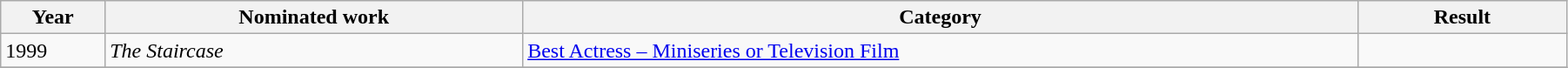<table width="95%" class="wikitable sortable">
<tr>
<th width="5%">Year</th>
<th width="20%">Nominated work</th>
<th width="40%">Category</th>
<th width="10%">Result</th>
</tr>
<tr>
<td>1999</td>
<td><em>The Staircase</em></td>
<td><a href='#'>Best Actress – Miniseries or Television Film</a></td>
<td></td>
</tr>
<tr>
</tr>
</table>
